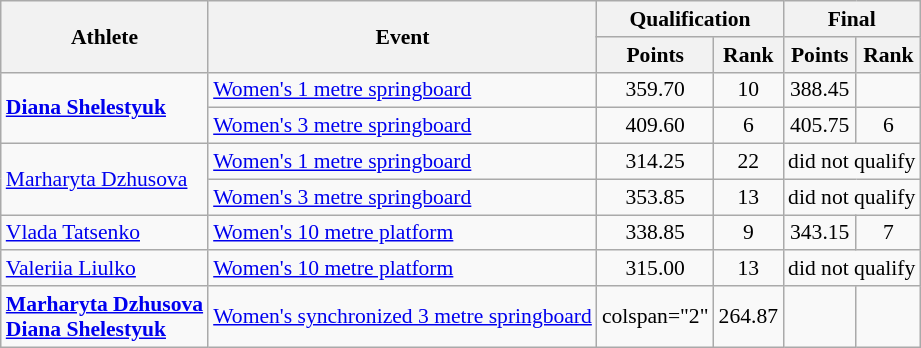<table class="wikitable" style="text-align: center; font-size:90%">
<tr>
<th rowspan="2">Athlete</th>
<th rowspan="2">Event</th>
<th colspan="2">Qualification</th>
<th colspan="2">Final</th>
</tr>
<tr>
<th>Points</th>
<th>Rank</th>
<th>Points</th>
<th>Rank</th>
</tr>
<tr>
<td align="left" rowspan="2"><strong><a href='#'>Diana Shelestyuk</a></strong></td>
<td align="left"><a href='#'>Women's 1 metre springboard</a></td>
<td>359.70</td>
<td>10</td>
<td>388.45</td>
<td></td>
</tr>
<tr>
<td align="left"><a href='#'>Women's 3 metre springboard</a></td>
<td>409.60</td>
<td>6</td>
<td>405.75</td>
<td>6</td>
</tr>
<tr>
<td align="left" rowspan="2"><a href='#'>Marharyta Dzhusova</a></td>
<td align="left"><a href='#'>Women's 1 metre springboard</a></td>
<td>314.25</td>
<td>22</td>
<td colspan="2">did not qualify</td>
</tr>
<tr>
<td align="left"><a href='#'>Women's 3 metre springboard</a></td>
<td>353.85</td>
<td>13</td>
<td colspan="2">did not qualify</td>
</tr>
<tr>
<td align="left"><a href='#'>Vlada Tatsenko</a></td>
<td align="left"><a href='#'>Women's 10 metre platform</a></td>
<td>338.85</td>
<td>9</td>
<td>343.15</td>
<td>7</td>
</tr>
<tr>
<td align="left"><a href='#'>Valeriia Liulko</a></td>
<td align="left"><a href='#'>Women's 10 metre platform</a></td>
<td>315.00</td>
<td>13</td>
<td colspan="2">did not qualify</td>
</tr>
<tr>
<td align="left"><strong><a href='#'>Marharyta Dzhusova</a><br><a href='#'>Diana Shelestyuk</a></strong></td>
<td align="left"><a href='#'>Women's synchronized 3 metre springboard</a></td>
<td>colspan="2" </td>
<td>264.87</td>
<td></td>
</tr>
</table>
